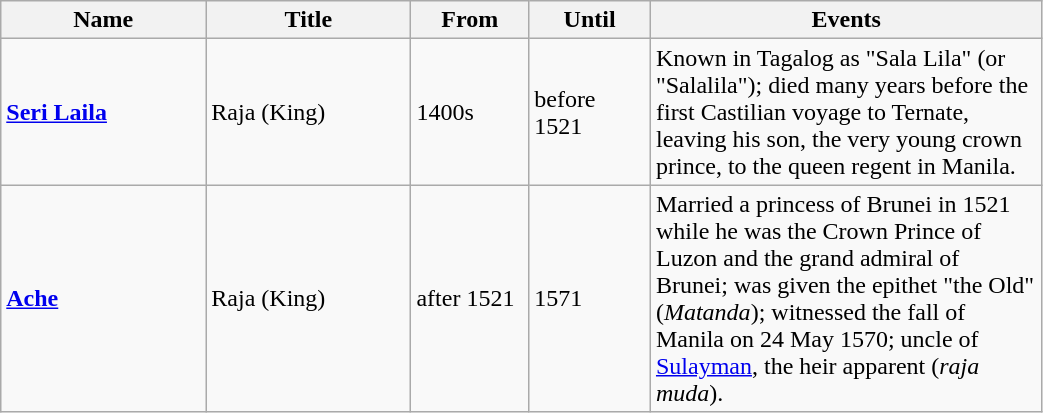<table width=55% class="wikitable">
<tr>
<th width=11%>Name</th>
<th width=11%>Title</th>
<th width=6%>From</th>
<th width=6%>Until</th>
<th width=21%>Events</th>
</tr>
<tr>
<td><strong><a href='#'>Seri Laila</a></strong></td>
<td>Raja (King)</td>
<td>1400s</td>
<td>before 1521</td>
<td>Known in Tagalog as "Sala Lila" (or "Salalila"); died many years before the first Castilian voyage to Ternate, leaving his son, the very young crown prince, to the queen regent in Manila.</td>
</tr>
<tr>
<td><strong><a href='#'>Ache</a></strong></td>
<td>Raja (King)</td>
<td>after 1521</td>
<td>1571</td>
<td>Married a princess of Brunei in 1521 while he was the Crown Prince of Luzon and the grand admiral of Brunei; was given the epithet "the Old" (<em>Matanda</em>); witnessed the fall of Manila on 24 May 1570; uncle of <a href='#'>Sulayman</a>, the heir apparent (<em>raja muda</em>).</td>
</tr>
</table>
